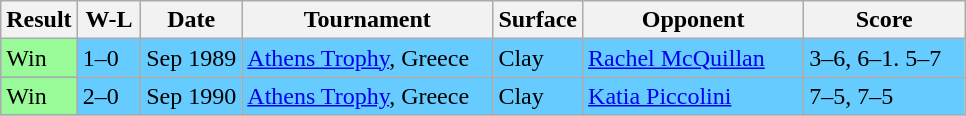<table class="sortable wikitable">
<tr>
<th style="width:40px">Result</th>
<th style="width:35px" class="unsortable">W-L</th>
<th style="width:60px">Date</th>
<th style="width:160px">Tournament</th>
<th style="width:50px">Surface</th>
<th style="width:140px">Opponent</th>
<th style="width:100px" class="unsortable">Score</th>
</tr>
<tr style="background:#66ccff;">
<td style="background:#98fb98;">Win</td>
<td>1–0</td>
<td>Sep 1989</td>
<td><a href='#'>Athens Trophy</a>, Greece</td>
<td>Clay</td>
<td> <a href='#'>Rachel McQuillan</a></td>
<td>3–6, 6–1. 5–7</td>
</tr>
<tr style="background:#66ccff;">
<td style="background:#98fb98;">Win</td>
<td>2–0</td>
<td>Sep 1990</td>
<td><a href='#'>Athens Trophy</a>, Greece</td>
<td>Clay</td>
<td> <a href='#'>Katia Piccolini</a></td>
<td>7–5, 7–5</td>
</tr>
</table>
